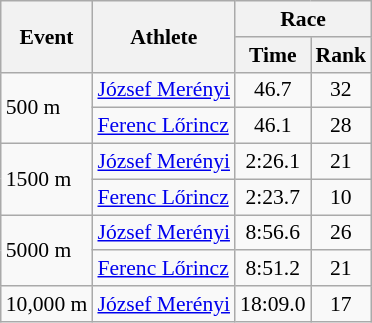<table class="wikitable" border="1" style="font-size:90%">
<tr>
<th rowspan=2>Event</th>
<th rowspan=2>Athlete</th>
<th colspan=2>Race</th>
</tr>
<tr>
<th>Time</th>
<th>Rank</th>
</tr>
<tr>
<td rowspan=2>500 m</td>
<td><a href='#'>József Merényi</a></td>
<td align=center>46.7</td>
<td align=center>32</td>
</tr>
<tr>
<td><a href='#'>Ferenc Lőrincz</a></td>
<td align=center>46.1</td>
<td align=center>28</td>
</tr>
<tr>
<td rowspan=2>1500 m</td>
<td><a href='#'>József Merényi</a></td>
<td align=center>2:26.1</td>
<td align=center>21</td>
</tr>
<tr>
<td><a href='#'>Ferenc Lőrincz</a></td>
<td align=center>2:23.7</td>
<td align=center>10</td>
</tr>
<tr>
<td rowspan=2>5000 m</td>
<td><a href='#'>József Merényi</a></td>
<td align=center>8:56.6</td>
<td align=center>26</td>
</tr>
<tr>
<td><a href='#'>Ferenc Lőrincz</a></td>
<td align=center>8:51.2</td>
<td align=center>21</td>
</tr>
<tr>
<td>10,000 m</td>
<td><a href='#'>József Merényi</a></td>
<td align=center>18:09.0</td>
<td align=center>17</td>
</tr>
</table>
